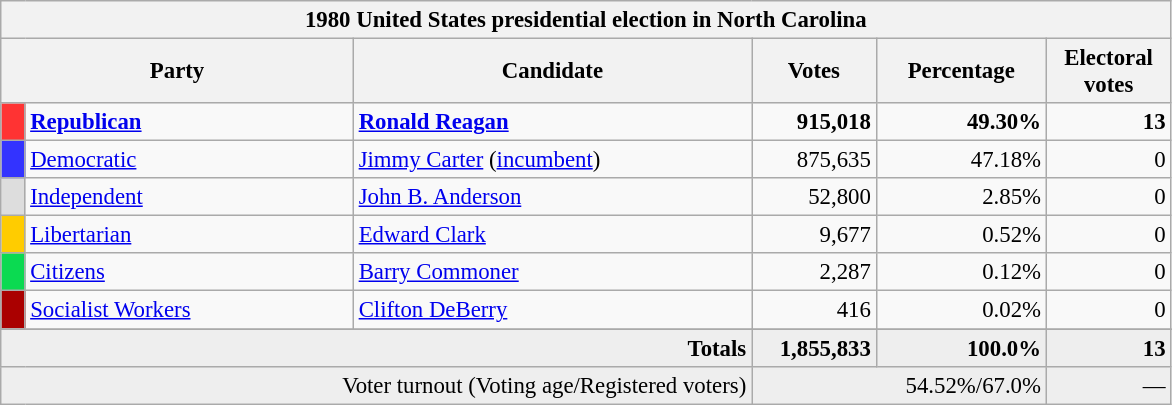<table class="wikitable" style="font-size: 95%;">
<tr>
<th colspan="6">1980 United States presidential election in North Carolina</th>
</tr>
<tr>
<th colspan="2" style="width: 15em">Party</th>
<th style="width: 17em">Candidate</th>
<th style="width: 5em">Votes</th>
<th style="width: 7em">Percentage</th>
<th style="width: 5em">Electoral votes</th>
</tr>
<tr>
<th style="background-color:#FF3333; width: 3px"></th>
<td style="width: 130px"><strong><a href='#'>Republican</a></strong></td>
<td><strong><a href='#'>Ronald Reagan</a></strong></td>
<td align="right"><strong>915,018</strong></td>
<td align="right"><strong>49.30%</strong></td>
<td align="right"><strong>13</strong></td>
</tr>
<tr>
<th style="background-color:#3333FF; width: 3px"></th>
<td style="width: 130px"><a href='#'>Democratic</a></td>
<td><a href='#'>Jimmy Carter</a> (<a href='#'>incumbent</a>)</td>
<td align="right">875,635</td>
<td align="right">47.18%</td>
<td align="right">0</td>
</tr>
<tr>
<th style="background-color:#DDDDDD; width: 3px"></th>
<td style="width: 130px"><a href='#'>Independent</a></td>
<td><a href='#'>John B. Anderson</a></td>
<td align="right">52,800</td>
<td align="right">2.85%</td>
<td align="right">0</td>
</tr>
<tr>
<th style="background-color:#FFCC00; width: 3px"></th>
<td style="width: 130px"><a href='#'>Libertarian</a></td>
<td><a href='#'>Edward Clark</a></td>
<td align="right">9,677</td>
<td align="right">0.52%</td>
<td align="right">0</td>
</tr>
<tr>
<th style="background-color:#0BDA51; width: 3px"></th>
<td style="width: 130px"><a href='#'>Citizens</a></td>
<td><a href='#'>Barry Commoner</a></td>
<td align="right">2,287</td>
<td align="right">0.12%</td>
<td align="right">0</td>
</tr>
<tr>
<th style="background-color:#AA0000; width: 3px"></th>
<td style="width: 130px"><a href='#'>Socialist Workers</a></td>
<td><a href='#'>Clifton DeBerry</a></td>
<td align="right">416</td>
<td align="right">0.02%</td>
<td align="right">0</td>
</tr>
<tr>
</tr>
<tr bgcolor="#EEEEEE">
<td colspan="3" align="right"><strong>Totals</strong></td>
<td align="right"><strong>1,855,833</strong></td>
<td align="right"><strong>100.0%</strong></td>
<td align="right"><strong>13</strong></td>
</tr>
<tr bgcolor="#EEEEEE">
<td colspan="3" align="right">Voter turnout (Voting age/Registered voters)</td>
<td colspan="2" align="right">54.52%/67.0%</td>
<td align="right">—</td>
</tr>
</table>
